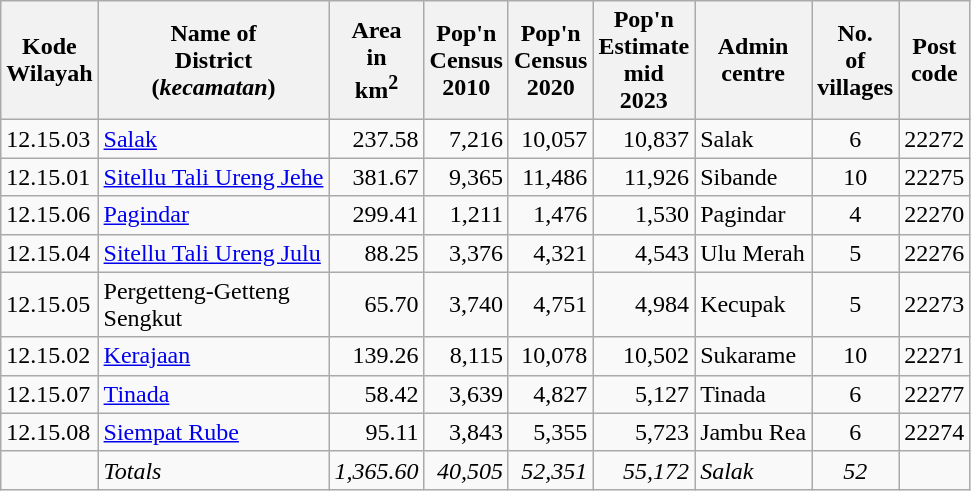<table class="sortable wikitable">
<tr>
<th>Kode <br>Wilayah</th>
<th>Name of<br>District<br>(<em>kecamatan</em>)</th>
<th>Area<br>in <br>km<sup>2</sup></th>
<th>Pop'n<br>Census<br>2010</th>
<th>Pop'n<br>Census<br>2020</th>
<th>Pop'n<br>Estimate<br>mid<br>2023</th>
<th>Admin<br> centre</th>
<th>No.<br> of<br>villages</th>
<th>Post<br>code</th>
</tr>
<tr>
<td>12.15.03</td>
<td><a href='#'>Salak</a></td>
<td align="right">237.58</td>
<td align="right">7,216</td>
<td align="right">10,057</td>
<td align="right">10,837</td>
<td>Salak</td>
<td align="center">6</td>
<td>22272</td>
</tr>
<tr>
<td>12.15.01</td>
<td><a href='#'>Sitellu Tali Ureng Jehe</a></td>
<td align="right">381.67</td>
<td align="right">9,365</td>
<td align="right">11,486</td>
<td align="right">11,926</td>
<td>Sibande</td>
<td align="center">10</td>
<td>22275</td>
</tr>
<tr>
<td>12.15.06</td>
<td><a href='#'>Pagindar</a></td>
<td align="right">299.41</td>
<td align="right">1,211</td>
<td align="right">1,476</td>
<td align="right">1,530</td>
<td>Pagindar</td>
<td align="center">4</td>
<td>22270</td>
</tr>
<tr>
<td>12.15.04</td>
<td><a href='#'>Sitellu Tali Ureng Julu</a></td>
<td align="right">88.25</td>
<td align="right">3,376</td>
<td align="right">4,321</td>
<td align="right">4,543</td>
<td>Ulu Merah</td>
<td align="center">5</td>
<td>22276</td>
</tr>
<tr>
<td>12.15.05</td>
<td>Pergetteng-Getteng<br>Sengkut</td>
<td align="right">65.70</td>
<td align="right">3,740</td>
<td align="right">4,751</td>
<td align="right">4,984</td>
<td>Kecupak</td>
<td align="center">5</td>
<td>22273</td>
</tr>
<tr>
<td>12.15.02</td>
<td><a href='#'>Kerajaan</a></td>
<td align="right">139.26</td>
<td align="right">8,115</td>
<td align="right">10,078</td>
<td align="right">10,502</td>
<td>Sukarame</td>
<td align="center">10</td>
<td>22271</td>
</tr>
<tr>
<td>12.15.07</td>
<td><a href='#'>Tinada</a></td>
<td align="right">58.42</td>
<td align="right">3,639</td>
<td align="right">4,827</td>
<td align="right">5,127</td>
<td>Tinada</td>
<td align="center">6</td>
<td>22277</td>
</tr>
<tr>
<td>12.15.08</td>
<td><a href='#'>Siempat Rube</a></td>
<td align="right">95.11</td>
<td align="right">3,843</td>
<td align="right">5,355</td>
<td align="right">5,723</td>
<td>Jambu Rea</td>
<td align="center">6</td>
<td>22274</td>
</tr>
<tr>
<td></td>
<td><em>Totals</em></td>
<td align="right"><em>1,365.60</em></td>
<td align="right"><em>40,505</em></td>
<td align="right"><em>52,351</em></td>
<td align="right"><em>55,172</em></td>
<td><em>Salak</em></td>
<td align="center"><em>52</em></td>
<td></td>
</tr>
</table>
